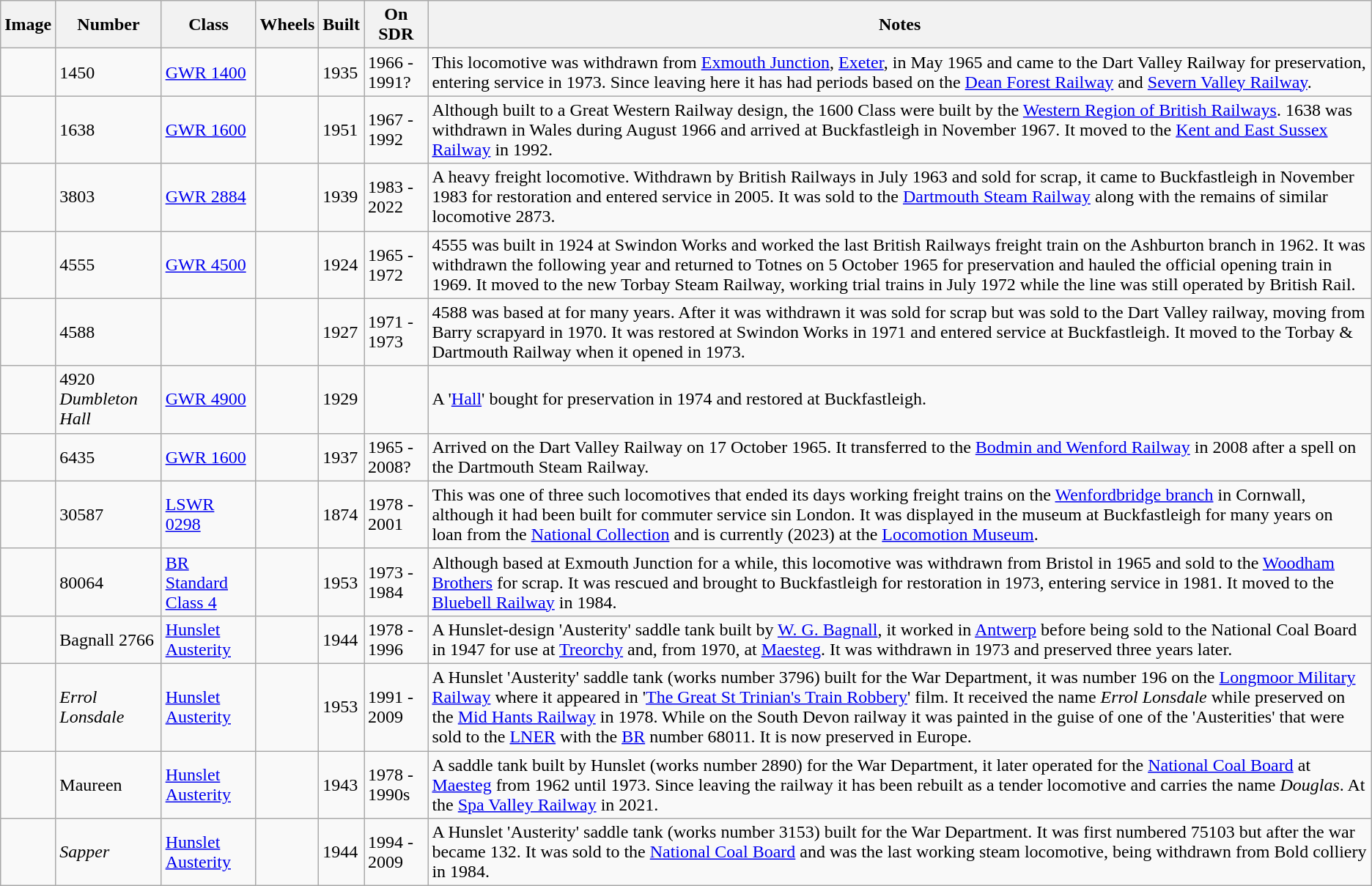<table class="wikitable sortable">
<tr>
<th class=unsortable>Image</th>
<th>Number</th>
<th>Class</th>
<th>Wheels</th>
<th>Built</th>
<th>On SDR</th>
<th class=unsortable>Notes</th>
</tr>
<tr>
<td></td>
<td data-sort-value="01450">1450</td>
<td><a href='#'>GWR 1400</a></td>
<td></td>
<td>1935</td>
<td>1966 - 1991?</td>
<td>This locomotive was withdrawn from <a href='#'>Exmouth Junction</a>, <a href='#'>Exeter</a>, in May 1965 and came to the Dart Valley Railway for preservation, entering service in 1973. Since leaving here it has had periods based on the <a href='#'>Dean Forest Railway</a> and <a href='#'>Severn Valley Railway</a>.</td>
</tr>
<tr>
<td></td>
<td data-sort-value="01638">1638</td>
<td><a href='#'>GWR 1600</a></td>
<td></td>
<td>1951</td>
<td>1967 - 1992</td>
<td>Although built to a Great Western Railway design, the 1600 Class were built by the <a href='#'>Western Region of British Railways</a>. 1638 was withdrawn in Wales during August 1966 and arrived at Buckfastleigh in November 1967. It moved to the <a href='#'>Kent and East Sussex Railway</a> in 1992.</td>
</tr>
<tr>
<td></td>
<td data-sort-value="03803">3803</td>
<td><a href='#'>GWR 2884</a></td>
<td></td>
<td>1939</td>
<td>1983 - 2022</td>
<td>A heavy freight locomotive. Withdrawn by British Railways in July 1963 and sold for scrap, it came to Buckfastleigh in November 1983 for restoration and entered service in 2005. It was sold to the <a href='#'>Dartmouth Steam Railway</a> along with the remains of similar locomotive 2873.</td>
</tr>
<tr>
<td></td>
<td data-sort-value="04555">4555</td>
<td><a href='#'>GWR 4500</a></td>
<td></td>
<td>1924</td>
<td>1965 - 1972</td>
<td>4555 was built in 1924 at Swindon Works and worked the last British Railways freight train on the Ashburton branch in 1962. It was withdrawn the following year and returned to Totnes on 5 October 1965 for preservation and hauled the official opening train in 1969. It moved to the new Torbay Steam Railway, working trial trains in July 1972 while the line was still operated by British Rail.</td>
</tr>
<tr>
<td></td>
<td data-sort-value="04588">4588</td>
<td></td>
<td></td>
<td>1927</td>
<td>1971 - 1973</td>
<td>4588 was based at  for many years. After it was withdrawn it was sold for scrap but was sold to the Dart Valley railway, moving from Barry scrapyard in 1970. It was restored at Swindon Works in 1971 and entered service at Buckfastleigh. It moved to the Torbay & Dartmouth Railway when it opened in 1973.</td>
</tr>
<tr>
<td></td>
<td data-sort-value="04920">4920 <em>Dumbleton Hall</em></td>
<td><a href='#'>GWR 4900</a></td>
<td></td>
<td>1929</td>
<td></td>
<td>A '<a href='#'>Hall</a>' bought for preservation in 1974 and restored at Buckfastleigh.</td>
</tr>
<tr>
<td></td>
<td data-sort-value="06435">6435</td>
<td><a href='#'>GWR 1600</a></td>
<td></td>
<td>1937</td>
<td>1965 - 2008?</td>
<td>Arrived on the Dart Valley Railway on 17 October 1965. It transferred to the <a href='#'>Bodmin and Wenford Railway</a> in 2008 after a spell on the Dartmouth Steam Railway.</td>
</tr>
<tr>
<td></td>
<td>30587</td>
<td><a href='#'>LSWR 0298</a></td>
<td></td>
<td>1874</td>
<td>1978 - 2001</td>
<td>This was one of three such locomotives that ended its days working freight trains on the <a href='#'>Wenfordbridge branch</a> in Cornwall, although it had been built for commuter service sin London. It was displayed in the museum at Buckfastleigh for many years on loan from the <a href='#'>National Collection</a> and is currently (2023) at the <a href='#'>Locomotion Museum</a>.</td>
</tr>
<tr>
<td></td>
<td>80064</td>
<td><a href='#'>BR Standard Class 4</a></td>
<td></td>
<td>1953</td>
<td>1973 - 1984</td>
<td>Although based at Exmouth Junction for a while,  this locomotive was withdrawn from Bristol in 1965 and sold to the <a href='#'>Woodham Brothers</a> for scrap. It was rescued and brought to Buckfastleigh for restoration in 1973, entering service in 1981. It moved to the <a href='#'>Bluebell Railway</a> in 1984.</td>
</tr>
<tr>
<td></td>
<td>Bagnall 2766</td>
<td><a href='#'>Hunslet Austerity</a></td>
<td></td>
<td>1944</td>
<td>1978 - 1996</td>
<td>A Hunslet-design 'Austerity' saddle tank built by <a href='#'>W. G. Bagnall</a>, it worked in <a href='#'>Antwerp</a> before being sold to the National Coal Board in 1947 for use at <a href='#'>Treorchy</a> and, from 1970, at <a href='#'>Maesteg</a>. It was withdrawn in 1973 and preserved three years later.</td>
</tr>
<tr>
<td></td>
<td><em>Errol Lonsdale</em></td>
<td><a href='#'>Hunslet Austerity</a></td>
<td></td>
<td>1953</td>
<td data-sort-value="1991">1991 - 2009</td>
<td>A Hunslet 'Austerity' saddle tank (works number 3796) built for the War Department, it was number 196 on the <a href='#'>Longmoor Military Railway</a> where it appeared in '<a href='#'>The Great St Trinian's Train Robbery</a>' film. It received the name <em>Errol Lonsdale</em> while preserved on the <a href='#'>Mid Hants Railway</a> in 1978. While on the South Devon railway it was painted in the guise of one of the 'Austerities' that were sold to the <a href='#'>LNER</a> with the <a href='#'>BR</a> number 68011. It is now preserved in Europe.</td>
</tr>
<tr>
<td></td>
<td>Maureen</td>
<td><a href='#'>Hunslet Austerity</a></td>
<td></td>
<td>1943</td>
<td>1978 - 1990s</td>
<td>A saddle tank built by Hunslet (works number 2890) for the War Department, it later operated for the <a href='#'>National Coal Board</a> at <a href='#'>Maesteg</a> from 1962 until 1973. Since leaving the railway it has been rebuilt as a tender locomotive and carries the name <em>Douglas</em>. At the <a href='#'>Spa Valley Railway</a> in 2021.</td>
</tr>
<tr>
<td></td>
<td><em>Sapper</em></td>
<td><a href='#'>Hunslet Austerity</a></td>
<td></td>
<td>1944</td>
<td>1994 - 2009</td>
<td>A Hunslet 'Austerity' saddle tank (works number 3153) built for the War Department. It was first numbered 75103 but after the war became 132. It was sold to the <a href='#'>National Coal Board</a> and was the last working steam locomotive, being withdrawn from Bold colliery in 1984.</td>
</tr>
</table>
